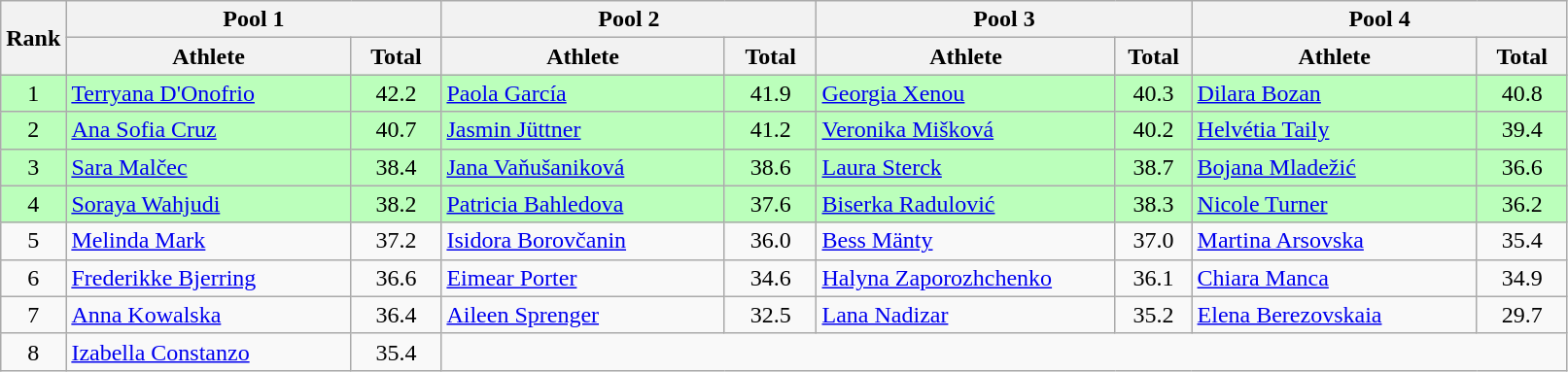<table class="wikitable" style="text-align:center;">
<tr>
<th rowspan=2>Rank</th>
<th colspan=2 width=250>Pool 1</th>
<th colspan=2 width=250>Pool 2</th>
<th colspan=2 width=250>Pool 3</th>
<th colspan=2 width=250>Pool 4</th>
</tr>
<tr>
<th>Athlete</th>
<th>Total</th>
<th>Athlete</th>
<th>Total</th>
<th>Athlete</th>
<th>Total</th>
<th>Athlete</th>
<th>Total</th>
</tr>
<tr bgcolor=bbffbb>
<td>1</td>
<td align=left> <a href='#'>Terryana D'Onofrio</a></td>
<td>42.2</td>
<td align=left> <a href='#'>Paola García</a></td>
<td>41.9</td>
<td align=left> <a href='#'>Georgia Xenou</a></td>
<td>40.3</td>
<td align=left> <a href='#'>Dilara Bozan</a></td>
<td>40.8</td>
</tr>
<tr bgcolor=bbffbb>
<td>2</td>
<td align=left> <a href='#'>Ana Sofia Cruz</a></td>
<td>40.7</td>
<td align=left> <a href='#'>Jasmin Jüttner</a></td>
<td>41.2</td>
<td align=left> <a href='#'>Veronika Mišková</a></td>
<td>40.2</td>
<td align=left> <a href='#'>Helvétia Taily</a></td>
<td>39.4</td>
</tr>
<tr bgcolor=bbffbb>
<td>3</td>
<td align=left> <a href='#'>Sara Malčec</a></td>
<td>38.4</td>
<td align=left> <a href='#'>Jana Vaňušaniková</a></td>
<td>38.6</td>
<td align=left> <a href='#'>Laura Sterck</a></td>
<td>38.7</td>
<td align=left> <a href='#'>Bojana Mladežić</a></td>
<td>36.6</td>
</tr>
<tr bgcolor=bbffbb>
<td>4</td>
<td align=left> <a href='#'>Soraya Wahjudi</a></td>
<td>38.2</td>
<td align=left> <a href='#'>Patricia Bahledova</a></td>
<td>37.6</td>
<td align=left> <a href='#'>Biserka Radulović</a></td>
<td>38.3</td>
<td align=left> <a href='#'>Nicole Turner</a></td>
<td>36.2</td>
</tr>
<tr>
<td>5</td>
<td align=left> <a href='#'>Melinda Mark</a></td>
<td>37.2</td>
<td align=left> <a href='#'>Isidora Borovčanin</a></td>
<td>36.0</td>
<td align=left> <a href='#'>Bess Mänty</a></td>
<td>37.0</td>
<td align=left> <a href='#'>Martina Arsovska</a></td>
<td>35.4</td>
</tr>
<tr>
<td>6</td>
<td align=left> <a href='#'>Frederikke Bjerring</a></td>
<td>36.6</td>
<td align=left> <a href='#'>Eimear Porter</a></td>
<td>34.6</td>
<td align=left> <a href='#'>Halyna Zaporozhchenko</a></td>
<td>36.1</td>
<td align=left> <a href='#'>Chiara Manca</a></td>
<td>34.9</td>
</tr>
<tr>
<td>7</td>
<td align=left> <a href='#'>Anna Kowalska</a></td>
<td>36.4</td>
<td align=left> <a href='#'>Aileen Sprenger</a></td>
<td>32.5</td>
<td align=left> <a href='#'>Lana Nadizar</a></td>
<td>35.2</td>
<td align=left> <a href='#'>Elena Berezovskaia</a></td>
<td>29.7</td>
</tr>
<tr>
<td>8</td>
<td align=left> <a href='#'>Izabella Constanzo</a></td>
<td>35.4</td>
</tr>
</table>
